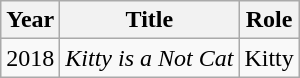<table class="wikitable sortable">
<tr>
<th>Year</th>
<th>Title</th>
<th>Role</th>
</tr>
<tr>
<td>2018</td>
<td><em>Kitty is a Not Cat</em></td>
<td>Kitty</td>
</tr>
</table>
